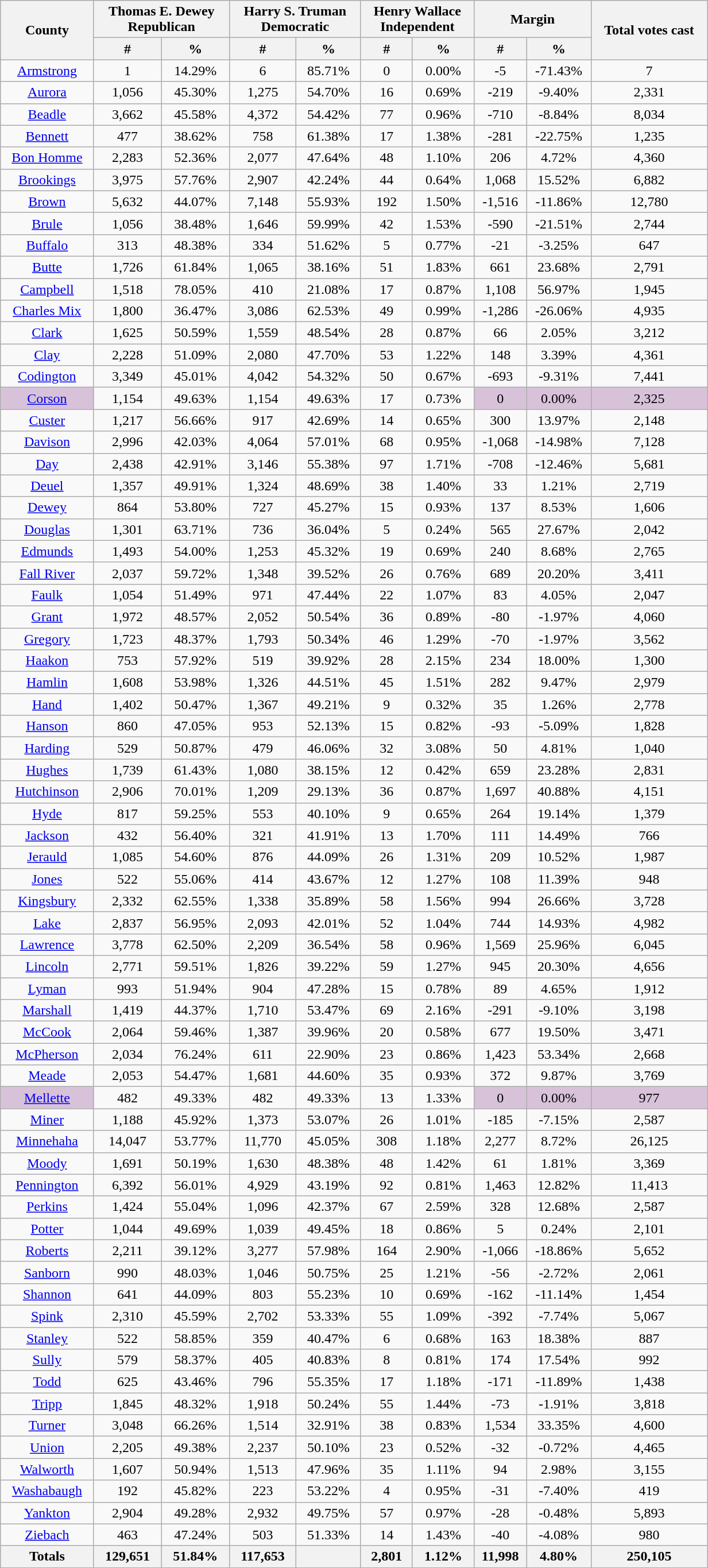<table class="wikitable sortable" width="65%">
<tr>
<th rowspan="2">County</th>
<th colspan="2">Thomas E. Dewey<br>Republican</th>
<th colspan="2">Harry S. Truman<br>Democratic</th>
<th colspan="2">Henry Wallace<br>Independent</th>
<th colspan="2">Margin</th>
<th rowspan="2">Total votes cast</th>
</tr>
<tr style="text-align:center;">
<th data-sort-type="number">#</th>
<th data-sort-type="number">%</th>
<th data-sort-type="number">#</th>
<th data-sort-type="number">%</th>
<th data-sort-type="number">#</th>
<th data-sort-type="number">%</th>
<th data-sort-type="number">#</th>
<th data-sort-type="number">%</th>
</tr>
<tr style="text-align:center;">
<td><a href='#'>Armstrong</a></td>
<td>1</td>
<td>14.29%</td>
<td>6</td>
<td>85.71%</td>
<td>0</td>
<td>0.00%</td>
<td>-5</td>
<td>-71.43%</td>
<td>7</td>
</tr>
<tr style="text-align:center;">
<td><a href='#'>Aurora</a></td>
<td>1,056</td>
<td>45.30%</td>
<td>1,275</td>
<td>54.70%</td>
<td>16</td>
<td>0.69%</td>
<td>-219</td>
<td>-9.40%</td>
<td>2,331</td>
</tr>
<tr style="text-align:center;">
<td><a href='#'>Beadle</a></td>
<td>3,662</td>
<td>45.58%</td>
<td>4,372</td>
<td>54.42%</td>
<td>77</td>
<td>0.96%</td>
<td>-710</td>
<td>-8.84%</td>
<td>8,034</td>
</tr>
<tr style="text-align:center;">
<td><a href='#'>Bennett</a></td>
<td>477</td>
<td>38.62%</td>
<td>758</td>
<td>61.38%</td>
<td>17</td>
<td>1.38%</td>
<td>-281</td>
<td>-22.75%</td>
<td>1,235</td>
</tr>
<tr style="text-align:center;">
<td><a href='#'>Bon Homme</a></td>
<td>2,283</td>
<td>52.36%</td>
<td>2,077</td>
<td>47.64%</td>
<td>48</td>
<td>1.10%</td>
<td>206</td>
<td>4.72%</td>
<td>4,360</td>
</tr>
<tr style="text-align:center;">
<td><a href='#'>Brookings</a></td>
<td>3,975</td>
<td>57.76%</td>
<td>2,907</td>
<td>42.24%</td>
<td>44</td>
<td>0.64%</td>
<td>1,068</td>
<td>15.52%</td>
<td>6,882</td>
</tr>
<tr style="text-align:center;">
<td><a href='#'>Brown</a></td>
<td>5,632</td>
<td>44.07%</td>
<td>7,148</td>
<td>55.93%</td>
<td>192</td>
<td>1.50%</td>
<td>-1,516</td>
<td>-11.86%</td>
<td>12,780</td>
</tr>
<tr style="text-align:center;">
<td><a href='#'>Brule</a></td>
<td>1,056</td>
<td>38.48%</td>
<td>1,646</td>
<td>59.99%</td>
<td>42</td>
<td>1.53%</td>
<td>-590</td>
<td>-21.51%</td>
<td>2,744</td>
</tr>
<tr style="text-align:center;">
<td><a href='#'>Buffalo</a></td>
<td>313</td>
<td>48.38%</td>
<td>334</td>
<td>51.62%</td>
<td>5</td>
<td>0.77%</td>
<td>-21</td>
<td>-3.25%</td>
<td>647</td>
</tr>
<tr style="text-align:center;">
<td><a href='#'>Butte</a></td>
<td>1,726</td>
<td>61.84%</td>
<td>1,065</td>
<td>38.16%</td>
<td>51</td>
<td>1.83%</td>
<td>661</td>
<td>23.68%</td>
<td>2,791</td>
</tr>
<tr style="text-align:center;">
<td><a href='#'>Campbell</a></td>
<td>1,518</td>
<td>78.05%</td>
<td>410</td>
<td>21.08%</td>
<td>17</td>
<td>0.87%</td>
<td>1,108</td>
<td>56.97%</td>
<td>1,945</td>
</tr>
<tr style="text-align:center;">
<td><a href='#'>Charles Mix</a></td>
<td>1,800</td>
<td>36.47%</td>
<td>3,086</td>
<td>62.53%</td>
<td>49</td>
<td>0.99%</td>
<td>-1,286</td>
<td>-26.06%</td>
<td>4,935</td>
</tr>
<tr style="text-align:center;">
<td><a href='#'>Clark</a></td>
<td>1,625</td>
<td>50.59%</td>
<td>1,559</td>
<td>48.54%</td>
<td>28</td>
<td>0.87%</td>
<td>66</td>
<td>2.05%</td>
<td>3,212</td>
</tr>
<tr style="text-align:center;">
<td><a href='#'>Clay</a></td>
<td>2,228</td>
<td>51.09%</td>
<td>2,080</td>
<td>47.70%</td>
<td>53</td>
<td>1.22%</td>
<td>148</td>
<td>3.39%</td>
<td>4,361</td>
</tr>
<tr style="text-align:center;">
<td><a href='#'>Codington</a></td>
<td>3,349</td>
<td>45.01%</td>
<td>4,042</td>
<td>54.32%</td>
<td>50</td>
<td>0.67%</td>
<td>-693</td>
<td>-9.31%</td>
<td>7,441</td>
</tr>
<tr style="text-align:center;">
<td style="background:#d8c2da;"><a href='#'>Corson</a></td>
<td>1,154</td>
<td>49.63%</td>
<td>1,154</td>
<td>49.63%</td>
<td>17</td>
<td>0.73%</td>
<td style="background:#d8c2da;">0</td>
<td style="background:#d8c2da;">0.00%</td>
<td style="background:#d8c2da;">2,325</td>
</tr>
<tr style="text-align:center;">
<td><a href='#'>Custer</a></td>
<td>1,217</td>
<td>56.66%</td>
<td>917</td>
<td>42.69%</td>
<td>14</td>
<td>0.65%</td>
<td>300</td>
<td>13.97%</td>
<td>2,148</td>
</tr>
<tr style="text-align:center;">
<td><a href='#'>Davison</a></td>
<td>2,996</td>
<td>42.03%</td>
<td>4,064</td>
<td>57.01%</td>
<td>68</td>
<td>0.95%</td>
<td>-1,068</td>
<td>-14.98%</td>
<td>7,128</td>
</tr>
<tr style="text-align:center;">
<td><a href='#'>Day</a></td>
<td>2,438</td>
<td>42.91%</td>
<td>3,146</td>
<td>55.38%</td>
<td>97</td>
<td>1.71%</td>
<td>-708</td>
<td>-12.46%</td>
<td>5,681</td>
</tr>
<tr style="text-align:center;">
<td><a href='#'>Deuel</a></td>
<td>1,357</td>
<td>49.91%</td>
<td>1,324</td>
<td>48.69%</td>
<td>38</td>
<td>1.40%</td>
<td>33</td>
<td>1.21%</td>
<td>2,719</td>
</tr>
<tr style="text-align:center;">
<td><a href='#'>Dewey</a></td>
<td>864</td>
<td>53.80%</td>
<td>727</td>
<td>45.27%</td>
<td>15</td>
<td>0.93%</td>
<td>137</td>
<td>8.53%</td>
<td>1,606</td>
</tr>
<tr style="text-align:center;">
<td><a href='#'>Douglas</a></td>
<td>1,301</td>
<td>63.71%</td>
<td>736</td>
<td>36.04%</td>
<td>5</td>
<td>0.24%</td>
<td>565</td>
<td>27.67%</td>
<td>2,042</td>
</tr>
<tr style="text-align:center;">
<td><a href='#'>Edmunds</a></td>
<td>1,493</td>
<td>54.00%</td>
<td>1,253</td>
<td>45.32%</td>
<td>19</td>
<td>0.69%</td>
<td>240</td>
<td>8.68%</td>
<td>2,765</td>
</tr>
<tr style="text-align:center;">
<td><a href='#'>Fall River</a></td>
<td>2,037</td>
<td>59.72%</td>
<td>1,348</td>
<td>39.52%</td>
<td>26</td>
<td>0.76%</td>
<td>689</td>
<td>20.20%</td>
<td>3,411</td>
</tr>
<tr style="text-align:center;">
<td><a href='#'>Faulk</a></td>
<td>1,054</td>
<td>51.49%</td>
<td>971</td>
<td>47.44%</td>
<td>22</td>
<td>1.07%</td>
<td>83</td>
<td>4.05%</td>
<td>2,047</td>
</tr>
<tr style="text-align:center;">
<td><a href='#'>Grant</a></td>
<td>1,972</td>
<td>48.57%</td>
<td>2,052</td>
<td>50.54%</td>
<td>36</td>
<td>0.89%</td>
<td>-80</td>
<td>-1.97%</td>
<td>4,060</td>
</tr>
<tr style="text-align:center;">
<td><a href='#'>Gregory</a></td>
<td>1,723</td>
<td>48.37%</td>
<td>1,793</td>
<td>50.34%</td>
<td>46</td>
<td>1.29%</td>
<td>-70</td>
<td>-1.97%</td>
<td>3,562</td>
</tr>
<tr style="text-align:center;">
<td><a href='#'>Haakon</a></td>
<td>753</td>
<td>57.92%</td>
<td>519</td>
<td>39.92%</td>
<td>28</td>
<td>2.15%</td>
<td>234</td>
<td>18.00%</td>
<td>1,300</td>
</tr>
<tr style="text-align:center;">
<td><a href='#'>Hamlin</a></td>
<td>1,608</td>
<td>53.98%</td>
<td>1,326</td>
<td>44.51%</td>
<td>45</td>
<td>1.51%</td>
<td>282</td>
<td>9.47%</td>
<td>2,979</td>
</tr>
<tr style="text-align:center;">
<td><a href='#'>Hand</a></td>
<td>1,402</td>
<td>50.47%</td>
<td>1,367</td>
<td>49.21%</td>
<td>9</td>
<td>0.32%</td>
<td>35</td>
<td>1.26%</td>
<td>2,778</td>
</tr>
<tr style="text-align:center;">
<td><a href='#'>Hanson</a></td>
<td>860</td>
<td>47.05%</td>
<td>953</td>
<td>52.13%</td>
<td>15</td>
<td>0.82%</td>
<td>-93</td>
<td>-5.09%</td>
<td>1,828</td>
</tr>
<tr style="text-align:center;">
<td><a href='#'>Harding</a></td>
<td>529</td>
<td>50.87%</td>
<td>479</td>
<td>46.06%</td>
<td>32</td>
<td>3.08%</td>
<td>50</td>
<td>4.81%</td>
<td>1,040</td>
</tr>
<tr style="text-align:center;">
<td><a href='#'>Hughes</a></td>
<td>1,739</td>
<td>61.43%</td>
<td>1,080</td>
<td>38.15%</td>
<td>12</td>
<td>0.42%</td>
<td>659</td>
<td>23.28%</td>
<td>2,831</td>
</tr>
<tr style="text-align:center;">
<td><a href='#'>Hutchinson</a></td>
<td>2,906</td>
<td>70.01%</td>
<td>1,209</td>
<td>29.13%</td>
<td>36</td>
<td>0.87%</td>
<td>1,697</td>
<td>40.88%</td>
<td>4,151</td>
</tr>
<tr style="text-align:center;">
<td><a href='#'>Hyde</a></td>
<td>817</td>
<td>59.25%</td>
<td>553</td>
<td>40.10%</td>
<td>9</td>
<td>0.65%</td>
<td>264</td>
<td>19.14%</td>
<td>1,379</td>
</tr>
<tr style="text-align:center;">
<td><a href='#'>Jackson</a></td>
<td>432</td>
<td>56.40%</td>
<td>321</td>
<td>41.91%</td>
<td>13</td>
<td>1.70%</td>
<td>111</td>
<td>14.49%</td>
<td>766</td>
</tr>
<tr style="text-align:center;">
<td><a href='#'>Jerauld</a></td>
<td>1,085</td>
<td>54.60%</td>
<td>876</td>
<td>44.09%</td>
<td>26</td>
<td>1.31%</td>
<td>209</td>
<td>10.52%</td>
<td>1,987</td>
</tr>
<tr style="text-align:center;">
<td><a href='#'>Jones</a></td>
<td>522</td>
<td>55.06%</td>
<td>414</td>
<td>43.67%</td>
<td>12</td>
<td>1.27%</td>
<td>108</td>
<td>11.39%</td>
<td>948</td>
</tr>
<tr style="text-align:center;">
<td><a href='#'>Kingsbury</a></td>
<td>2,332</td>
<td>62.55%</td>
<td>1,338</td>
<td>35.89%</td>
<td>58</td>
<td>1.56%</td>
<td>994</td>
<td>26.66%</td>
<td>3,728</td>
</tr>
<tr style="text-align:center;">
<td><a href='#'>Lake</a></td>
<td>2,837</td>
<td>56.95%</td>
<td>2,093</td>
<td>42.01%</td>
<td>52</td>
<td>1.04%</td>
<td>744</td>
<td>14.93%</td>
<td>4,982</td>
</tr>
<tr style="text-align:center;">
<td><a href='#'>Lawrence</a></td>
<td>3,778</td>
<td>62.50%</td>
<td>2,209</td>
<td>36.54%</td>
<td>58</td>
<td>0.96%</td>
<td>1,569</td>
<td>25.96%</td>
<td>6,045</td>
</tr>
<tr style="text-align:center;">
<td><a href='#'>Lincoln</a></td>
<td>2,771</td>
<td>59.51%</td>
<td>1,826</td>
<td>39.22%</td>
<td>59</td>
<td>1.27%</td>
<td>945</td>
<td>20.30%</td>
<td>4,656</td>
</tr>
<tr style="text-align:center;">
<td><a href='#'>Lyman</a></td>
<td>993</td>
<td>51.94%</td>
<td>904</td>
<td>47.28%</td>
<td>15</td>
<td>0.78%</td>
<td>89</td>
<td>4.65%</td>
<td>1,912</td>
</tr>
<tr style="text-align:center;">
<td><a href='#'>Marshall</a></td>
<td>1,419</td>
<td>44.37%</td>
<td>1,710</td>
<td>53.47%</td>
<td>69</td>
<td>2.16%</td>
<td>-291</td>
<td>-9.10%</td>
<td>3,198</td>
</tr>
<tr style="text-align:center;">
<td><a href='#'>McCook</a></td>
<td>2,064</td>
<td>59.46%</td>
<td>1,387</td>
<td>39.96%</td>
<td>20</td>
<td>0.58%</td>
<td>677</td>
<td>19.50%</td>
<td>3,471</td>
</tr>
<tr style="text-align:center;">
<td><a href='#'>McPherson</a></td>
<td>2,034</td>
<td>76.24%</td>
<td>611</td>
<td>22.90%</td>
<td>23</td>
<td>0.86%</td>
<td>1,423</td>
<td>53.34%</td>
<td>2,668</td>
</tr>
<tr style="text-align:center;">
<td><a href='#'>Meade</a></td>
<td>2,053</td>
<td>54.47%</td>
<td>1,681</td>
<td>44.60%</td>
<td>35</td>
<td>0.93%</td>
<td>372</td>
<td>9.87%</td>
<td>3,769</td>
</tr>
<tr style="text-align:center;">
<td style="background:#d8c2da;"><a href='#'>Mellette</a></td>
<td>482</td>
<td>49.33%</td>
<td>482</td>
<td>49.33%</td>
<td>13</td>
<td>1.33%</td>
<td style="background:#d8c2da;">0</td>
<td style="background:#d8c2da;">0.00%</td>
<td style="background:#d8c2da;">977</td>
</tr>
<tr style="text-align:center;">
<td><a href='#'>Miner</a></td>
<td>1,188</td>
<td>45.92%</td>
<td>1,373</td>
<td>53.07%</td>
<td>26</td>
<td>1.01%</td>
<td>-185</td>
<td>-7.15%</td>
<td>2,587</td>
</tr>
<tr style="text-align:center;">
<td><a href='#'>Minnehaha</a></td>
<td>14,047</td>
<td>53.77%</td>
<td>11,770</td>
<td>45.05%</td>
<td>308</td>
<td>1.18%</td>
<td>2,277</td>
<td>8.72%</td>
<td>26,125</td>
</tr>
<tr style="text-align:center;">
<td><a href='#'>Moody</a></td>
<td>1,691</td>
<td>50.19%</td>
<td>1,630</td>
<td>48.38%</td>
<td>48</td>
<td>1.42%</td>
<td>61</td>
<td>1.81%</td>
<td>3,369</td>
</tr>
<tr style="text-align:center;">
<td><a href='#'>Pennington</a></td>
<td>6,392</td>
<td>56.01%</td>
<td>4,929</td>
<td>43.19%</td>
<td>92</td>
<td>0.81%</td>
<td>1,463</td>
<td>12.82%</td>
<td>11,413</td>
</tr>
<tr style="text-align:center;">
<td><a href='#'>Perkins</a></td>
<td>1,424</td>
<td>55.04%</td>
<td>1,096</td>
<td>42.37%</td>
<td>67</td>
<td>2.59%</td>
<td>328</td>
<td>12.68%</td>
<td>2,587</td>
</tr>
<tr style="text-align:center;">
<td><a href='#'>Potter</a></td>
<td>1,044</td>
<td>49.69%</td>
<td>1,039</td>
<td>49.45%</td>
<td>18</td>
<td>0.86%</td>
<td>5</td>
<td>0.24%</td>
<td>2,101</td>
</tr>
<tr style="text-align:center;">
<td><a href='#'>Roberts</a></td>
<td>2,211</td>
<td>39.12%</td>
<td>3,277</td>
<td>57.98%</td>
<td>164</td>
<td>2.90%</td>
<td>-1,066</td>
<td>-18.86%</td>
<td>5,652</td>
</tr>
<tr style="text-align:center;">
<td><a href='#'>Sanborn</a></td>
<td>990</td>
<td>48.03%</td>
<td>1,046</td>
<td>50.75%</td>
<td>25</td>
<td>1.21%</td>
<td>-56</td>
<td>-2.72%</td>
<td>2,061</td>
</tr>
<tr style="text-align:center;">
<td><a href='#'>Shannon</a></td>
<td>641</td>
<td>44.09%</td>
<td>803</td>
<td>55.23%</td>
<td>10</td>
<td>0.69%</td>
<td>-162</td>
<td>-11.14%</td>
<td>1,454</td>
</tr>
<tr style="text-align:center;">
<td><a href='#'>Spink</a></td>
<td>2,310</td>
<td>45.59%</td>
<td>2,702</td>
<td>53.33%</td>
<td>55</td>
<td>1.09%</td>
<td>-392</td>
<td>-7.74%</td>
<td>5,067</td>
</tr>
<tr style="text-align:center;">
<td><a href='#'>Stanley</a></td>
<td>522</td>
<td>58.85%</td>
<td>359</td>
<td>40.47%</td>
<td>6</td>
<td>0.68%</td>
<td>163</td>
<td>18.38%</td>
<td>887</td>
</tr>
<tr style="text-align:center;">
<td><a href='#'>Sully</a></td>
<td>579</td>
<td>58.37%</td>
<td>405</td>
<td>40.83%</td>
<td>8</td>
<td>0.81%</td>
<td>174</td>
<td>17.54%</td>
<td>992</td>
</tr>
<tr style="text-align:center;">
<td><a href='#'>Todd</a></td>
<td>625</td>
<td>43.46%</td>
<td>796</td>
<td>55.35%</td>
<td>17</td>
<td>1.18%</td>
<td>-171</td>
<td>-11.89%</td>
<td>1,438</td>
</tr>
<tr style="text-align:center;">
<td><a href='#'>Tripp</a></td>
<td>1,845</td>
<td>48.32%</td>
<td>1,918</td>
<td>50.24%</td>
<td>55</td>
<td>1.44%</td>
<td>-73</td>
<td>-1.91%</td>
<td>3,818</td>
</tr>
<tr style="text-align:center;">
<td><a href='#'>Turner</a></td>
<td>3,048</td>
<td>66.26%</td>
<td>1,514</td>
<td>32.91%</td>
<td>38</td>
<td>0.83%</td>
<td>1,534</td>
<td>33.35%</td>
<td>4,600</td>
</tr>
<tr style="text-align:center;">
<td><a href='#'>Union</a></td>
<td>2,205</td>
<td>49.38%</td>
<td>2,237</td>
<td>50.10%</td>
<td>23</td>
<td>0.52%</td>
<td>-32</td>
<td>-0.72%</td>
<td>4,465</td>
</tr>
<tr style="text-align:center;">
<td><a href='#'>Walworth</a></td>
<td>1,607</td>
<td>50.94%</td>
<td>1,513</td>
<td>47.96%</td>
<td>35</td>
<td>1.11%</td>
<td>94</td>
<td>2.98%</td>
<td>3,155</td>
</tr>
<tr style="text-align:center;">
<td><a href='#'>Washabaugh</a></td>
<td>192</td>
<td>45.82%</td>
<td>223</td>
<td>53.22%</td>
<td>4</td>
<td>0.95%</td>
<td>-31</td>
<td>-7.40%</td>
<td>419</td>
</tr>
<tr style="text-align:center;">
<td><a href='#'>Yankton</a></td>
<td>2,904</td>
<td>49.28%</td>
<td>2,932</td>
<td>49.75%</td>
<td>57</td>
<td>0.97%</td>
<td>-28</td>
<td>-0.48%</td>
<td>5,893</td>
</tr>
<tr style="text-align:center;">
<td><a href='#'>Ziebach</a></td>
<td>463</td>
<td>47.24%</td>
<td>503</td>
<td>51.33%</td>
<td>14</td>
<td>1.43%</td>
<td>-40</td>
<td>-4.08%</td>
<td>980</td>
</tr>
<tr style="text-align:center;">
<th>Totals</th>
<th>129,651</th>
<th>51.84%</th>
<th>117,653</th>
<th 47.04%></th>
<th>2,801</th>
<th>1.12%</th>
<th>11,998</th>
<th>4.80%</th>
<th>250,105</th>
</tr>
</table>
